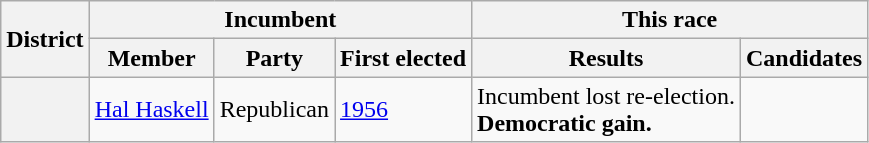<table class=wikitable>
<tr>
<th rowspan=2>District</th>
<th colspan=3>Incumbent</th>
<th colspan=2>This race</th>
</tr>
<tr>
<th>Member</th>
<th>Party</th>
<th>First elected</th>
<th>Results</th>
<th>Candidates</th>
</tr>
<tr>
<th></th>
<td><a href='#'>Hal Haskell</a></td>
<td>Republican</td>
<td><a href='#'>1956</a></td>
<td>Incumbent lost re-election.<br><strong>Democratic gain.</strong></td>
<td nowrap></td>
</tr>
</table>
